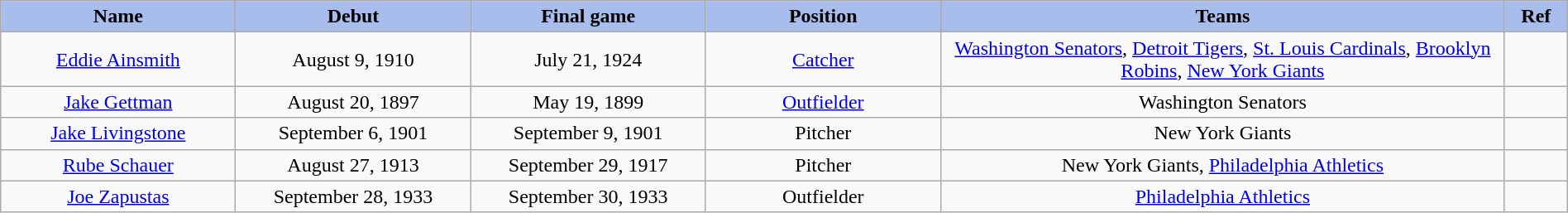<table class="wikitable" style="width: 100%">
<tr>
<th style="background:#a8bdec; width:15%;">Name</th>
<th style="width:15%; background:#a8bdec;">Debut</th>
<th style="width:15%; background:#a8bdec;">Final game</th>
<th style="width:15%; background:#a8bdec;">Position</th>
<th style="width:36%; background:#a8bdec;">Teams</th>
<th style="width:4%; background:#a8bdec;">Ref</th>
</tr>
<tr align=center>
<td><a href='#'>Eddie Ainsmith</a></td>
<td>August 9, 1910</td>
<td>July 21, 1924</td>
<td><a href='#'>Catcher</a></td>
<td><a href='#'>Washington Senators</a>, <a href='#'>Detroit Tigers</a>, <a href='#'>St. Louis Cardinals</a>, <a href='#'>Brooklyn Robins</a>, <a href='#'>New York Giants</a></td>
<td></td>
</tr>
<tr align=center>
<td><a href='#'>Jake Gettman</a></td>
<td>August 20, 1897</td>
<td>May 19, 1899</td>
<td><a href='#'>Outfielder</a></td>
<td>Washington Senators</td>
<td></td>
</tr>
<tr align=center>
<td><a href='#'>Jake Livingstone</a></td>
<td>September 6, 1901</td>
<td>September 9, 1901</td>
<td>Pitcher</td>
<td>New York Giants</td>
<td></td>
</tr>
<tr align=center>
<td><a href='#'>Rube Schauer</a></td>
<td>August 27, 1913</td>
<td>September 29, 1917</td>
<td>Pitcher</td>
<td>New York Giants, <a href='#'>Philadelphia Athletics</a></td>
<td></td>
</tr>
<tr align=center>
<td><a href='#'>Joe Zapustas</a></td>
<td>September 28, 1933</td>
<td>September 30, 1933</td>
<td>Outfielder</td>
<td><a href='#'>Philadelphia Athletics</a></td>
<td></td>
</tr>
</table>
